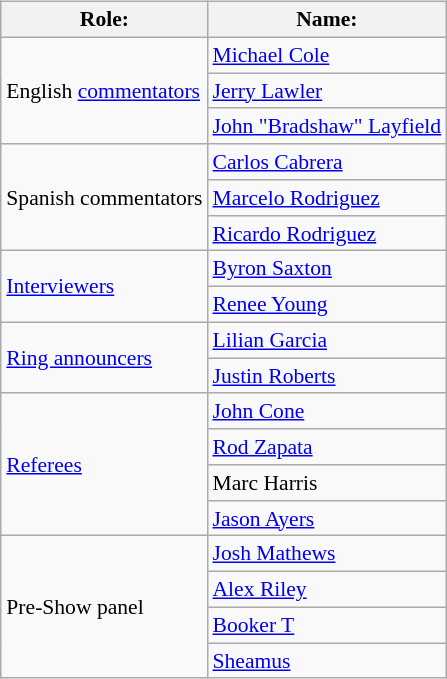<table class=wikitable style="font-size:90%; margin: 0.5em 0 0.5em 1em; float: right; clear: right;">
<tr>
<th>Role:</th>
<th>Name:</th>
</tr>
<tr>
<td rowspan=3>English <a href='#'>commentators</a></td>
<td><a href='#'>Michael Cole</a></td>
</tr>
<tr>
<td><a href='#'>Jerry Lawler</a></td>
</tr>
<tr>
<td><a href='#'>John "Bradshaw" Layfield</a></td>
</tr>
<tr>
<td rowspan=3>Spanish commentators</td>
<td><a href='#'>Carlos Cabrera</a></td>
</tr>
<tr>
<td><a href='#'>Marcelo Rodriguez</a></td>
</tr>
<tr>
<td><a href='#'>Ricardo Rodriguez</a></td>
</tr>
<tr>
<td rowspan=2><a href='#'>Interviewers</a></td>
<td><a href='#'>Byron Saxton</a></td>
</tr>
<tr>
<td><a href='#'>Renee Young</a></td>
</tr>
<tr>
<td rowspan=2><a href='#'>Ring announcers</a></td>
<td><a href='#'>Lilian Garcia</a></td>
</tr>
<tr>
<td><a href='#'>Justin Roberts</a></td>
</tr>
<tr>
<td rowspan=4><a href='#'>Referees</a></td>
<td><a href='#'>John Cone</a></td>
</tr>
<tr>
<td><a href='#'>Rod Zapata</a></td>
</tr>
<tr>
<td>Marc Harris</td>
</tr>
<tr>
<td><a href='#'>Jason Ayers</a></td>
</tr>
<tr>
<td rowspan=4>Pre-Show panel</td>
<td><a href='#'>Josh Mathews</a></td>
</tr>
<tr>
<td><a href='#'>Alex Riley</a></td>
</tr>
<tr>
<td><a href='#'>Booker T</a></td>
</tr>
<tr>
<td><a href='#'>Sheamus</a></td>
</tr>
</table>
